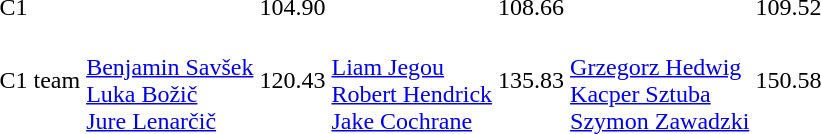<table>
<tr>
<td>C1</td>
<td></td>
<td>104.90</td>
<td></td>
<td>108.66</td>
<td></td>
<td>109.52</td>
</tr>
<tr>
<td>C1 team</td>
<td><br><a href='#'>Benjamin Savšek</a><br><a href='#'>Luka Božič</a><br><a href='#'>Jure Lenarčič</a></td>
<td>120.43</td>
<td><br><a href='#'>Liam Jegou</a><br><a href='#'>Robert Hendrick</a><br><a href='#'>Jake Cochrane</a></td>
<td>135.83</td>
<td><br><a href='#'>Grzegorz Hedwig</a><br><a href='#'>Kacper Sztuba</a><br><a href='#'>Szymon Zawadzki</a></td>
<td>150.58</td>
</tr>
</table>
